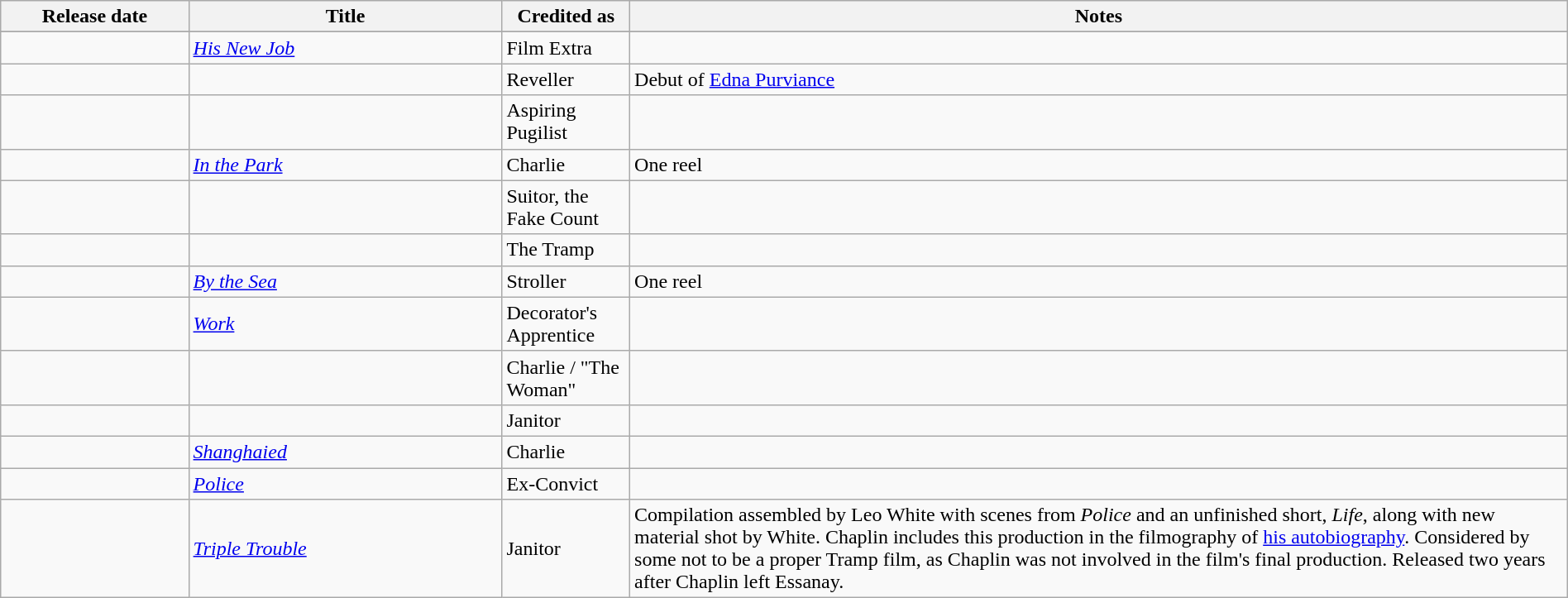<table class="wikitable sortable" width="100%">
<tr>
<th width="12%">Release date</th>
<th width="20%">Title</th>
<th>Credited as</th>
<th unsortable">Notes</th>
</tr>
<tr>
</tr>
<tr>
<td scope="row" align="left"></td>
<td align="left"><em><a href='#'>His New Job</a></em></td>
<td align="left">Film Extra</td>
<td></td>
</tr>
<tr>
<td scope="row" align="left"></td>
<td align="left"><em></em></td>
<td align="left">Reveller</td>
<td align="left">Debut of <a href='#'>Edna Purviance</a></td>
</tr>
<tr>
<td scope="row" align="left"></td>
<td align="left"><em></em></td>
<td align="left">Aspiring Pugilist</td>
<td></td>
</tr>
<tr>
<td scope="row" align="left"></td>
<td align="left"><em><a href='#'>In the Park</a></em></td>
<td align="left">Charlie</td>
<td align="left">One reel</td>
</tr>
<tr>
<td scope="row" align="left"></td>
<td align="left"><em></em></td>
<td align="left">Suitor, the Fake Count</td>
<td></td>
</tr>
<tr>
<td scope="row" align="left"></td>
<td align="left"><em></em></td>
<td align="left">The Tramp</td>
<td></td>
</tr>
<tr>
<td scope="row" align="left"></td>
<td align="left"><em><a href='#'>By the Sea</a></em></td>
<td align="left">Stroller</td>
<td align="left">One reel</td>
</tr>
<tr>
<td scope="row" align="left"></td>
<td align="left"><em><a href='#'>Work</a></em></td>
<td align="left">Decorator's Apprentice</td>
<td></td>
</tr>
<tr>
<td scope="row" align="left"></td>
<td align="left"><em></em></td>
<td align="left">Charlie / "The Woman"</td>
<td></td>
</tr>
<tr>
<td scope="row" align="left"></td>
<td align="left"><em></em></td>
<td align="left">Janitor</td>
<td></td>
</tr>
<tr>
<td scope="row" align="left"></td>
<td align="left"><em><a href='#'>Shanghaied</a></em></td>
<td align="left">Charlie</td>
<td></td>
</tr>
<tr>
<td scope="row" align="left"></td>
<td align="left"><em><a href='#'>Police</a></em></td>
<td align="left">Ex-Convict</td>
<td></td>
</tr>
<tr>
<td scope="row" align="left"></td>
<td align="left"><em><a href='#'>Triple Trouble</a></em></td>
<td align="left">Janitor</td>
<td align="left">Compilation assembled by Leo White with scenes from <em>Police</em> and an unfinished short, <em>Life</em>, along with new material shot by White. Chaplin includes this production in the filmography of <a href='#'>his autobiography</a>. Considered by some not to be a proper Tramp film, as Chaplin was not involved in the film's final production. Released two years after Chaplin left Essanay.</td>
</tr>
</table>
